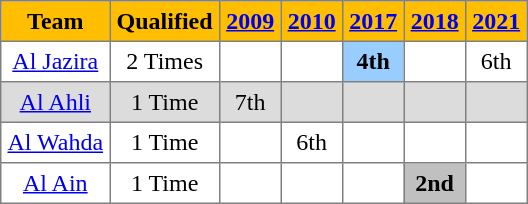<table border="1" cellpadding="4" cellspacing="0" style="text-align:center; border-collapse:collapse">
<tr style="background:#FFBF00;">
<th>Team</th>
<th>Qualified</th>
<th><a href='#'>2009</a></th>
<th><a href='#'>2010</a></th>
<th><a href='#'>2017</a></th>
<th><a href='#'>2018</a></th>
<th><a href='#'>2021</a></th>
</tr>
<tr>
<td><a href='#'>Al Jazira</a></td>
<td>2 Times</td>
<td></td>
<td></td>
<td style="background-color:#9acdff;"><strong>4th</strong></td>
<td></td>
<td>6th</td>
</tr>
<tr style="" bgcolor=#DCDCDC>
<td><a href='#'>Al Ahli</a></td>
<td>1 Time</td>
<td>7th</td>
<td></td>
<td></td>
<td></td>
<td></td>
</tr>
<tr>
<td><a href='#'>Al Wahda</a></td>
<td>1 Time</td>
<td></td>
<td>6th</td>
<td></td>
<td></td>
<td></td>
</tr>
<tr>
<td><a href='#'>Al Ain</a></td>
<td>1 Time</td>
<td></td>
<td></td>
<td></td>
<td style="background-color:silver;"><strong>2nd</strong></td>
<td></td>
</tr>
</table>
